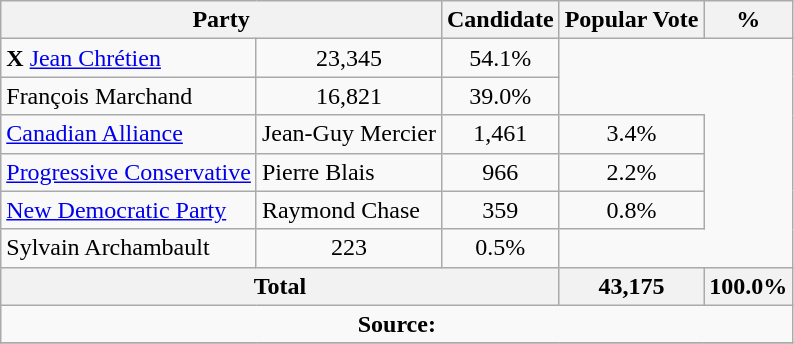<table class="wikitable">
<tr>
<th colspan="2">Party</th>
<th>Candidate</th>
<th>Popular Vote</th>
<th>%</th>
</tr>
<tr>
<td> <strong>X</strong> <a href='#'>Jean Chrétien</a></td>
<td align=center>23,345</td>
<td align=center>54.1%</td>
</tr>
<tr>
<td>François Marchand</td>
<td align=center>16,821</td>
<td align=center>39.0%</td>
</tr>
<tr>
<td><a href='#'>Canadian Alliance</a></td>
<td>Jean-Guy Mercier</td>
<td align=center>1,461</td>
<td align=center>3.4%</td>
</tr>
<tr>
<td><a href='#'>Progressive Conservative</a></td>
<td>Pierre Blais</td>
<td align=center>966</td>
<td align=center>2.2%</td>
</tr>
<tr>
<td><a href='#'>New Democratic Party</a></td>
<td>Raymond Chase</td>
<td align=center>359</td>
<td align=center>0.8%</td>
</tr>
<tr>
<td>Sylvain Archambault</td>
<td align=center>223</td>
<td align=center>0.5%</td>
</tr>
<tr>
<th colspan=3>Total</th>
<th>43,175</th>
<th>100.0%</th>
</tr>
<tr>
<td align="center" colspan=5><strong>Source:</strong> </td>
</tr>
<tr>
</tr>
</table>
